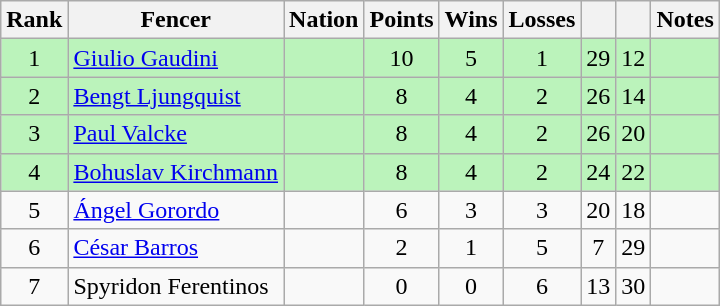<table class="wikitable sortable" style="text-align: center;">
<tr>
<th>Rank</th>
<th>Fencer</th>
<th>Nation</th>
<th>Points</th>
<th>Wins</th>
<th>Losses</th>
<th></th>
<th></th>
<th>Notes</th>
</tr>
<tr style="background:#bbf3bb;">
<td>1</td>
<td align=left><a href='#'>Giulio Gaudini</a></td>
<td align=left></td>
<td>10</td>
<td>5</td>
<td>1</td>
<td>29</td>
<td>12</td>
<td></td>
</tr>
<tr style="background:#bbf3bb;">
<td>2</td>
<td align=left><a href='#'>Bengt Ljungquist</a></td>
<td align=left></td>
<td>8</td>
<td>4</td>
<td>2</td>
<td>26</td>
<td>14</td>
<td></td>
</tr>
<tr style="background:#bbf3bb;">
<td>3</td>
<td align=left><a href='#'>Paul Valcke</a></td>
<td align=left></td>
<td>8</td>
<td>4</td>
<td>2</td>
<td>26</td>
<td>20</td>
<td></td>
</tr>
<tr style="background:#bbf3bb;">
<td>4</td>
<td align=left><a href='#'>Bohuslav Kirchmann</a></td>
<td align=left></td>
<td>8</td>
<td>4</td>
<td>2</td>
<td>24</td>
<td>22</td>
<td></td>
</tr>
<tr>
<td>5</td>
<td align=left><a href='#'>Ángel Gorordo</a></td>
<td align=left></td>
<td>6</td>
<td>3</td>
<td>3</td>
<td>20</td>
<td>18</td>
<td></td>
</tr>
<tr>
<td>6</td>
<td align=left><a href='#'>César Barros</a></td>
<td align=left></td>
<td>2</td>
<td>1</td>
<td>5</td>
<td>7</td>
<td>29</td>
<td></td>
</tr>
<tr>
<td>7</td>
<td align=left>Spyridon Ferentinos</td>
<td align=left></td>
<td>0</td>
<td>0</td>
<td>6</td>
<td>13</td>
<td>30</td>
<td></td>
</tr>
</table>
